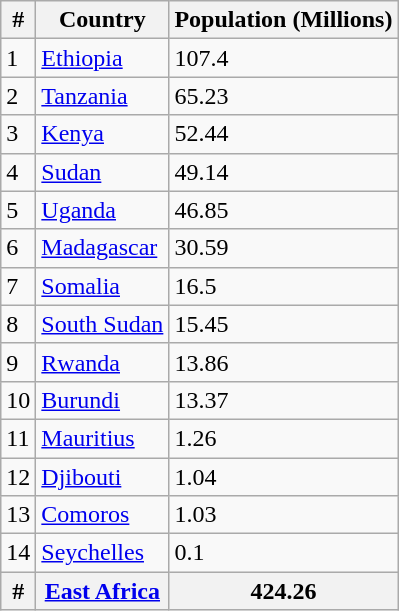<table class="wikitable sortable">
<tr>
<th>#</th>
<th>Country</th>
<th>Population (Millions)</th>
</tr>
<tr>
<td>1</td>
<td> <a href='#'>Ethiopia</a></td>
<td>107.4</td>
</tr>
<tr>
<td>2</td>
<td> <a href='#'>Tanzania</a></td>
<td>65.23</td>
</tr>
<tr>
<td>3</td>
<td> <a href='#'>Kenya</a></td>
<td>52.44</td>
</tr>
<tr>
<td>4</td>
<td> <a href='#'>Sudan</a></td>
<td>49.14</td>
</tr>
<tr>
<td>5</td>
<td> <a href='#'>Uganda</a></td>
<td>46.85</td>
</tr>
<tr>
<td>6</td>
<td> <a href='#'>Madagascar</a></td>
<td>30.59</td>
</tr>
<tr>
<td>7</td>
<td> <a href='#'>Somalia</a></td>
<td>16.5</td>
</tr>
<tr>
<td>8</td>
<td> <a href='#'>South Sudan</a></td>
<td>15.45</td>
</tr>
<tr>
<td>9</td>
<td> <a href='#'>Rwanda</a></td>
<td>13.86</td>
</tr>
<tr>
<td>10</td>
<td> <a href='#'>Burundi</a></td>
<td>13.37</td>
</tr>
<tr>
<td>11</td>
<td> <a href='#'>Mauritius</a></td>
<td>1.26</td>
</tr>
<tr>
<td>12</td>
<td> <a href='#'>Djibouti</a></td>
<td>1.04</td>
</tr>
<tr>
<td>13</td>
<td> <a href='#'>Comoros</a></td>
<td>1.03</td>
</tr>
<tr>
<td>14</td>
<td> <a href='#'>Seychelles</a></td>
<td>0.1</td>
</tr>
<tr>
<th>#</th>
<th><a href='#'>East Africa</a></th>
<th>424.26</th>
</tr>
</table>
